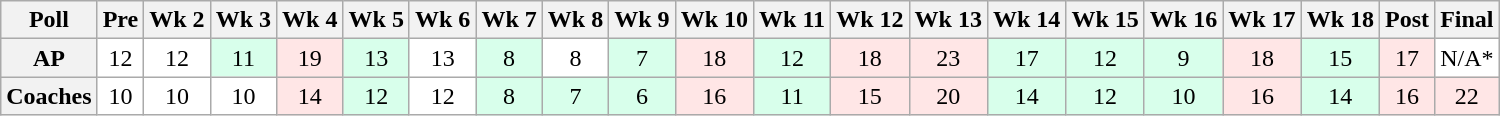<table class="wikitable" style="white-space:nowrap;text-align:center;">
<tr>
<th>Poll</th>
<th>Pre</th>
<th>Wk 2</th>
<th>Wk 3</th>
<th>Wk 4</th>
<th>Wk 5</th>
<th>Wk 6</th>
<th>Wk 7</th>
<th>Wk 8</th>
<th>Wk 9</th>
<th>Wk 10</th>
<th>Wk 11</th>
<th>Wk 12</th>
<th>Wk 13</th>
<th>Wk 14</th>
<th>Wk 15</th>
<th>Wk 16</th>
<th>Wk 17</th>
<th>Wk 18</th>
<th>Post</th>
<th>Final</th>
</tr>
<tr>
<th>AP</th>
<td style="background:#FFF;">12</td>
<td style="background:#FFF;">12</td>
<td style="background:#D8FFEB;">11</td>
<td style="background:#FFE6E6;">19</td>
<td style="background:#D8FFEB;">13</td>
<td style="background:#FFF;">13</td>
<td style="background:#D8FFEB;">8</td>
<td style="background:#FFF;">8</td>
<td style="background:#D8FFEB;">7</td>
<td style="background:#FFE6E6;">18</td>
<td style="background:#D8FFEB;">12</td>
<td style="background:#FFE6E6;">18</td>
<td style="background:#FFE6E6;">23</td>
<td style="background:#D8FFEB;">17</td>
<td style="background:#D8FFEB;">12</td>
<td style="background:#D8FFEB;">9</td>
<td style="background:#FFE6E6;">18</td>
<td style="background:#D8FFEB;">15</td>
<td style="background:#FFE6E6;">17</td>
<td style="background:#FFF;">N/A*</td>
</tr>
<tr>
<th>Coaches</th>
<td style="background:#FFF;">10</td>
<td style="background:#FFF;">10</td>
<td style="background:#FFF;">10</td>
<td style="background:#FFE6E6;">14</td>
<td style="background:#D8FFEB;">12</td>
<td style="background:#FFF;">12</td>
<td style="background:#D8FFEB;">8</td>
<td style="background:#D8FFEB;">7</td>
<td style="background:#D8FFEB;">6</td>
<td style="background:#FFE6E6;">16</td>
<td style="background:#D8FFEB;">11</td>
<td style="background:#FFE6E6;">15</td>
<td style="background:#FFE6E6;">20</td>
<td style="background:#D8FFEB;">14</td>
<td style="background:#D8FFEB;">12</td>
<td style="background:#D8FFEB;">10</td>
<td style="background:#FFE6E6;">16</td>
<td style="background:#D8FFEB;">14</td>
<td style="background:#FFE6E6;">16</td>
<td style="background:#FFE6E6;">22</td>
</tr>
</table>
